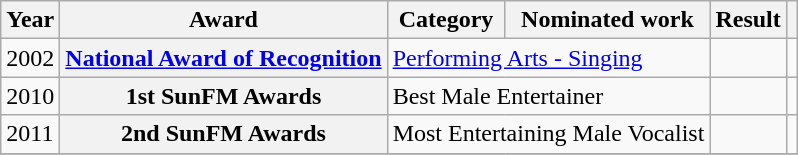<table class="wikitable plainrowheaders sortable">
<tr>
<th scope="col">Year</th>
<th scope="col">Award</th>
<th scope="col">Category</th>
<th scope="col">Nominated work</th>
<th scope="col">Result</th>
<th scope="col" class="unsortable"></th>
</tr>
<tr>
<td>2002</td>
<th scope="row"><a href='#'>National Award of Recognition</a></th>
<td colspan="2"><a href='#'>Performing Arts - Singing</a></td>
<td></td>
<td style="text-align:center;"></td>
</tr>
<tr>
<td>2010</td>
<th scope="row">1st SunFM Awards</th>
<td colspan="2">Best Male Entertainer</td>
<td></td>
<td style="text-align:center;"></td>
</tr>
<tr>
<td>2011</td>
<th scope="row">2nd SunFM Awards</th>
<td colspan="2">Most Entertaining Male Vocalist</td>
<td></td>
<td style="text-align:center;"></td>
</tr>
<tr>
</tr>
</table>
